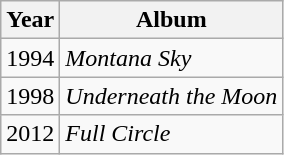<table class="wikitable">
<tr>
<th>Year</th>
<th>Album</th>
</tr>
<tr>
<td>1994</td>
<td><em>Montana Sky</em></td>
</tr>
<tr>
<td>1998</td>
<td><em>Underneath the Moon</em></td>
</tr>
<tr>
<td>2012</td>
<td><em>Full Circle</em></td>
</tr>
</table>
